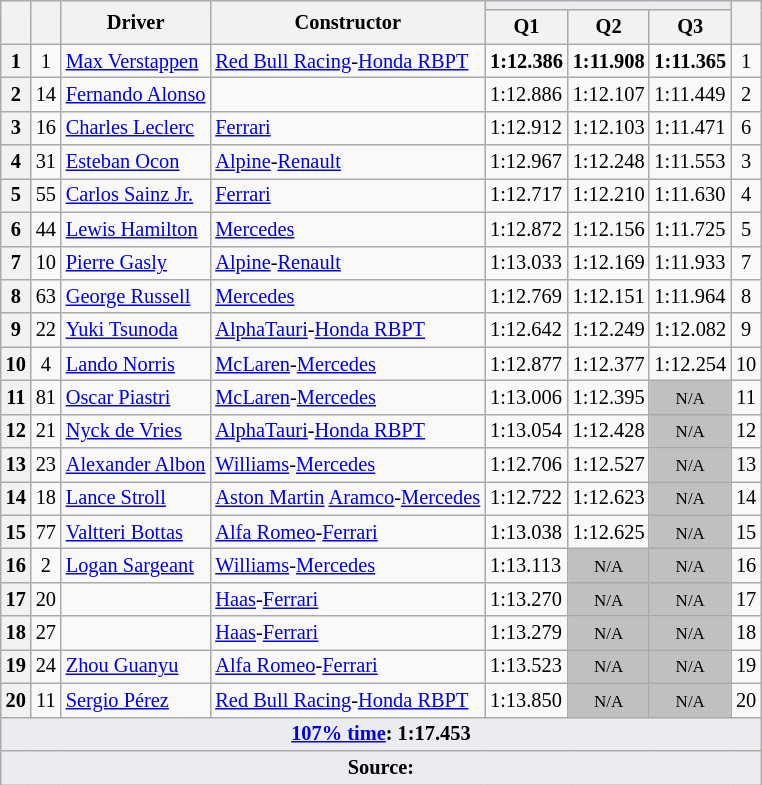<table class="wikitable sortable" style="font-size: 85%;">
<tr>
<th rowspan="2"></th>
<th rowspan="2"></th>
<th rowspan="2">Driver</th>
<th rowspan="2">Constructor</th>
<th colspan="3" style="background:#eaecf0; text-align:center;"></th>
<th rowspan="2"></th>
</tr>
<tr>
<th scope="col">Q1</th>
<th scope="col">Q2</th>
<th scope="col">Q3</th>
</tr>
<tr>
<th scope="row">1</th>
<td align="center">1</td>
<td data-sort-value="ver"> <a href='#'>Max Verstappen</a></td>
<td><a href='#'>Red Bull Racing</a>-<a href='#'>Honda RBPT</a></td>
<td><strong>1:12.386</strong></td>
<td><strong>1:11.908</strong></td>
<td><strong>1:11.365</strong></td>
<td align="center">1</td>
</tr>
<tr>
<th scope="row">2</th>
<td align="center">14</td>
<td data-sort-value="alo"> <a href='#'>Fernando Alonso</a></td>
<td></td>
<td>1:12.886</td>
<td>1:12.107</td>
<td>1:11.449</td>
<td align="center">2</td>
</tr>
<tr>
<th scope="row">3</th>
<td align="center">16</td>
<td data-sort-value="lec"> <a href='#'>Charles Leclerc</a></td>
<td><a href='#'>Ferrari</a></td>
<td>1:12.912</td>
<td>1:12.103</td>
<td>1:11.471</td>
<td align="center">6</td>
</tr>
<tr>
<th scope="row">4</th>
<td align="center">31</td>
<td data-sort-value="oco"> <a href='#'>Esteban Ocon</a></td>
<td><a href='#'>Alpine</a>-<a href='#'>Renault</a></td>
<td>1:12.967</td>
<td>1:12.248</td>
<td>1:11.553</td>
<td align="center">3</td>
</tr>
<tr>
<th scope="row">5</th>
<td align="center">55</td>
<td data-sort-value="sai"> <a href='#'>Carlos Sainz Jr.</a></td>
<td><a href='#'>Ferrari</a></td>
<td>1:12.717</td>
<td>1:12.210</td>
<td>1:11.630</td>
<td align="center">4</td>
</tr>
<tr>
<th scope="row">6</th>
<td align="center">44</td>
<td data-sort-value="ham"> <a href='#'>Lewis Hamilton</a></td>
<td><a href='#'>Mercedes</a></td>
<td>1:12.872</td>
<td>1:12.156</td>
<td>1:11.725</td>
<td align="center">5</td>
</tr>
<tr>
<th scope="row">7</th>
<td align="center">10</td>
<td data-sort-value="gas"> <a href='#'>Pierre Gasly</a></td>
<td><a href='#'>Alpine</a>-<a href='#'>Renault</a></td>
<td>1:13.033</td>
<td>1:12.169</td>
<td>1:11.933</td>
<td align="center">7</td>
</tr>
<tr>
<th scope="row">8</th>
<td align="center">63</td>
<td data-sort-value="rus"> <a href='#'>George Russell</a></td>
<td><a href='#'>Mercedes</a></td>
<td>1:12.769</td>
<td>1:12.151</td>
<td>1:11.964</td>
<td align="center">8</td>
</tr>
<tr>
<th scope="row">9</th>
<td align="center">22</td>
<td data-sort-value="tsu"> <a href='#'>Yuki Tsunoda</a></td>
<td><a href='#'>AlphaTauri</a>-<a href='#'>Honda RBPT</a></td>
<td>1:12.642</td>
<td>1:12.249</td>
<td>1:12.082</td>
<td align="center">9</td>
</tr>
<tr>
<th scope="row">10</th>
<td align="center">4</td>
<td data-sort-value="nor"> <a href='#'>Lando Norris</a></td>
<td><a href='#'>McLaren</a>-<a href='#'>Mercedes</a></td>
<td>1:12.877</td>
<td>1:12.377</td>
<td>1:12.254</td>
<td align="center">10</td>
</tr>
<tr>
<th scope="row">11</th>
<td align="center">81</td>
<td data-sort-value="pia"> <a href='#'>Oscar Piastri</a></td>
<td><a href='#'>McLaren</a>-<a href='#'>Mercedes</a></td>
<td>1:13.006</td>
<td>1:12.395</td>
<td data-sort-value="15" align="center" style="background: silver"><small>N/A</small></td>
<td align="center">11</td>
</tr>
<tr>
<th scope="row">12</th>
<td align="center">21</td>
<td data-sort-value="dev"> <a href='#'>Nyck de Vries</a></td>
<td><a href='#'>AlphaTauri</a>-<a href='#'>Honda RBPT</a></td>
<td>1:13.054</td>
<td>1:12.428</td>
<td data-sort-value="20" align="center" style="background: silver"><small>N/A</small></td>
<td align="center">12</td>
</tr>
<tr>
<th scope="row">13</th>
<td align="center">23</td>
<td data-sort-value="alb"> <a href='#'>Alexander Albon</a></td>
<td><a href='#'>Williams</a>-<a href='#'>Mercedes</a></td>
<td>1:12.706</td>
<td>1:12.527</td>
<td data-sort-value="13" align="center" style="background: silver"><small>N/A</small></td>
<td align="center">13</td>
</tr>
<tr>
<th scope="row">14</th>
<td align="center">18</td>
<td data-sort-value="str"> <a href='#'>Lance Stroll</a></td>
<td><a href='#'>Aston Martin</a> <a href='#'>Aramco</a>-<a href='#'>Mercedes</a></td>
<td>1:12.722</td>
<td>1:12.623</td>
<td data-sort-value="15" align="center" style="background: silver"><small>N/A</small></td>
<td align="center">14</td>
</tr>
<tr>
<th scope="row">15</th>
<td align="center">77</td>
<td data-sort-value="bot"> <a href='#'>Valtteri Bottas</a></td>
<td><a href='#'>Alfa Romeo</a>-<a href='#'>Ferrari</a></td>
<td>1:13.038</td>
<td>1:12.625</td>
<td data-sort-value="15" align="center" style="background: silver"><small>N/A</small></td>
<td align="center">15</td>
</tr>
<tr>
<th scope="row">16</th>
<td align="center">2</td>
<td data-sort-value="sar"> <a href='#'>Logan Sargeant</a></td>
<td><a href='#'>Williams</a>-<a href='#'>Mercedes</a></td>
<td>1:13.113</td>
<td data-sort-value="15" align="center" style="background: silver"><small>N/A</small></td>
<td data-sort-value="15" align="center" style="background: silver"><small>N/A</small></td>
<td align="center">16</td>
</tr>
<tr>
<th scope="row">17</th>
<td align="center">20</td>
<td data-sort-value="mag"></td>
<td><a href='#'>Haas</a>-<a href='#'>Ferrari</a></td>
<td>1:13.270</td>
<td data-sort-value="17" align="center" style="background: silver"><small>N/A</small></td>
<td data-sort-value="17" align="center" style="background: silver"><small>N/A</small></td>
<td align="center">17</td>
</tr>
<tr>
<th scope="row">18</th>
<td align="center">27</td>
<td data-sort-value="hul"></td>
<td><a href='#'>Haas</a>-<a href='#'>Ferrari</a></td>
<td>1:13.279</td>
<td data-sort-value="17" align="center" style="background: silver"><small>N/A</small></td>
<td data-sort-value="17" align="center" style="background: silver"><small>N/A</small></td>
<td align="center">18</td>
</tr>
<tr>
<th scope="row">19</th>
<td align="center">24</td>
<td data-sort-value="zho"> <a href='#'>Zhou Guanyu</a></td>
<td><a href='#'>Alfa Romeo</a>-<a href='#'>Ferrari</a></td>
<td>1:13.523</td>
<td data-sort-value="16" align="center" style="background: silver"><small>N/A</small></td>
<td data-sort-value="16" align="center" style="background: silver"><small>N/A</small></td>
<td align="center">19</td>
</tr>
<tr>
<th scope="row">20</th>
<td align="center">11</td>
<td data-sort-value="per"> <a href='#'>Sergio Pérez</a></td>
<td><a href='#'>Red Bull Racing</a>-<a href='#'>Honda RBPT</a></td>
<td>1:13.850</td>
<td data-sort-value="15" align="center" style="background: silver"><small>N/A</small></td>
<td data-sort-value="15" align="center" style="background: silver"><small>N/A</small></td>
<td align="center">20</td>
</tr>
<tr class="sortbottom">
<td colspan="8" style="background-color:#eaecf0;text-align:center"><strong><a href='#'>107% time</a>: 1:17.453</strong></td>
</tr>
<tr class="sortbottom">
<td colspan="8" style="background-color:#eaecf0;text-align:center"><strong>Source:</strong></td>
</tr>
</table>
